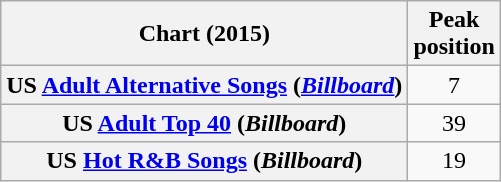<table class="wikitable sortable plainrowheaders">
<tr>
<th>Chart (2015)</th>
<th>Peak<br>position</th>
</tr>
<tr>
<th scope="row">US <a href='#'>Adult Alternative Songs</a> (<em><a href='#'>Billboard</a></em>)</th>
<td align=center>7</td>
</tr>
<tr>
<th scope="row">US <a href='#'>Adult Top 40</a> (<em>Billboard</em>)</th>
<td align=center>39</td>
</tr>
<tr>
<th scope="row">US <a href='#'>Hot R&B Songs</a> (<em>Billboard</em>)</th>
<td align=center>19</td>
</tr>
</table>
